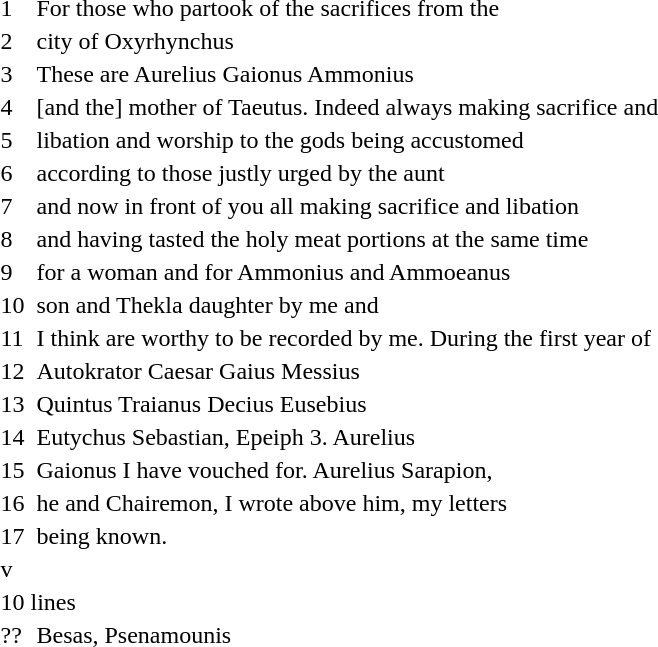<table>
<tr>
<td>1</td>
<td></td>
<td>For those who partook of the sacrifices from the</td>
</tr>
<tr>
<td>2</td>
<td></td>
<td>city of Oxyrhynchus</td>
</tr>
<tr>
<td>3</td>
<td></td>
<td>These are Aurelius Gaionus Ammonius</td>
</tr>
<tr>
<td>4</td>
<td></td>
<td>[and the] mother of Taeutus. Indeed always making sacrifice and</td>
</tr>
<tr>
<td>5</td>
<td></td>
<td>libation and worship to the gods being accustomed</td>
</tr>
<tr>
<td>6</td>
<td></td>
<td>according to those justly urged by the aunt</td>
</tr>
<tr>
<td>7</td>
<td></td>
<td>and now in front of you all making sacrifice and libation</td>
</tr>
<tr>
<td>8</td>
<td></td>
<td>and having tasted the holy meat portions at the same time</td>
</tr>
<tr>
<td>9</td>
<td></td>
<td>for a woman and for Ammonius and Ammoeanus</td>
</tr>
<tr>
<td>10</td>
<td></td>
<td>son and Thekla daughter by me and</td>
</tr>
<tr>
<td>11</td>
<td></td>
<td>I think are worthy to be recorded by me. During the first year of</td>
</tr>
<tr>
<td>12</td>
<td></td>
<td>Autokrator Caesar Gaius Messius</td>
</tr>
<tr>
<td>13</td>
<td></td>
<td>Quintus Traianus Decius Eusebius</td>
</tr>
<tr>
<td>14</td>
<td></td>
<td>Eutychus Sebastian, Epeiph 3. Aurelius</td>
</tr>
<tr>
<td>15</td>
<td></td>
<td>Gaionus I have vouched for. Aurelius Sarapion,</td>
</tr>
<tr>
<td>16</td>
<td></td>
<td>he and Chairemon, I wrote above him, my letters</td>
</tr>
<tr>
<td>17</td>
<td></td>
<td>being known.</td>
</tr>
<tr>
<td colspan=3>v</td>
</tr>
<tr>
<td colspan=3>10 lines</td>
</tr>
<tr>
<td>??</td>
<td></td>
<td>Besas, Psenamounis</td>
</tr>
<tr>
</tr>
</table>
